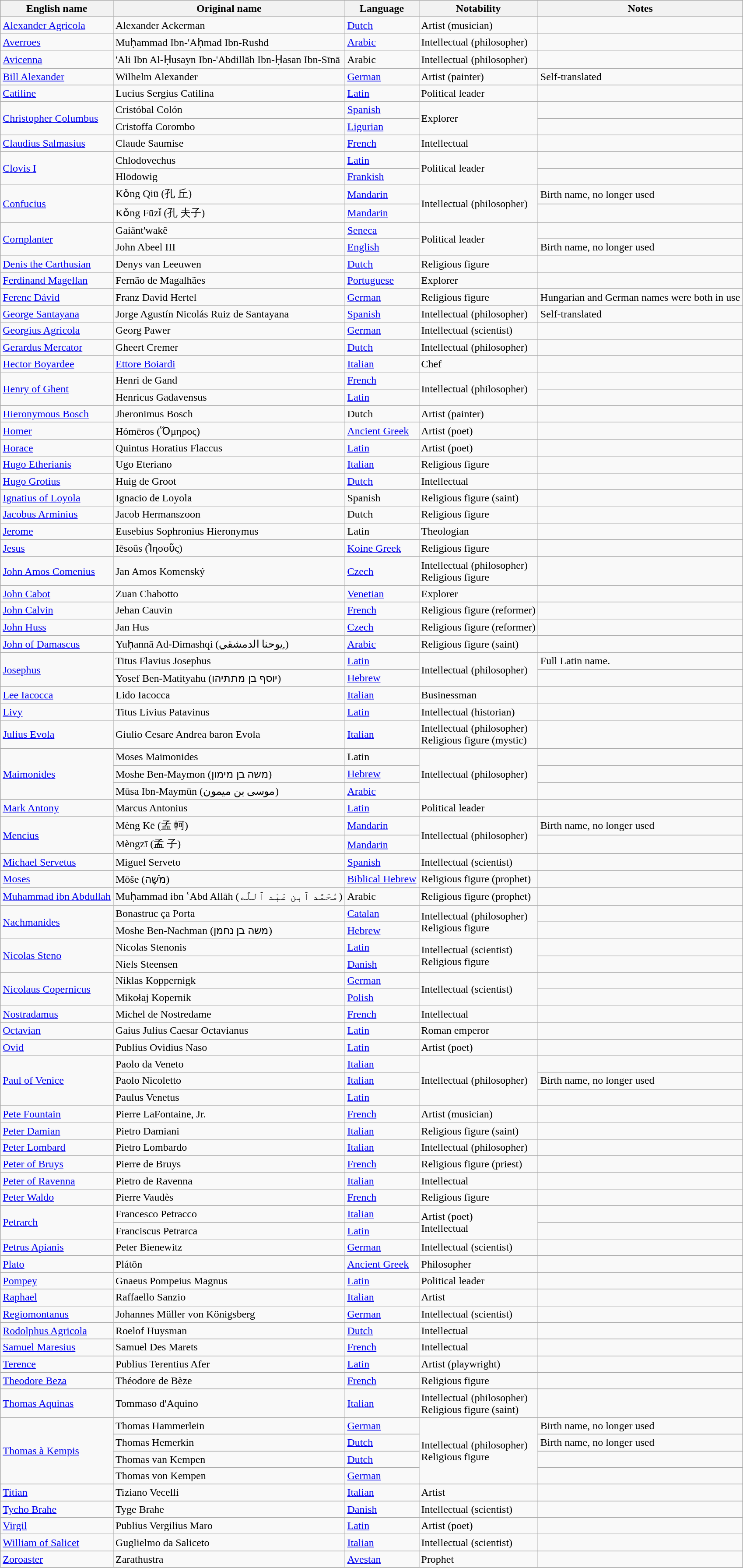<table class="wikitable sortable">
<tr>
<th>English name</th>
<th>Original name</th>
<th>Language</th>
<th>Notability</th>
<th>Notes</th>
</tr>
<tr>
<td><a href='#'>Alexander Agricola</a></td>
<td>Alexander Ackerman</td>
<td><a href='#'>Dutch</a></td>
<td>Artist (musician)</td>
<td></td>
</tr>
<tr>
<td><a href='#'>Averroes</a></td>
<td>Muḥammad Ibn-'Aḥmad Ibn-Rushd</td>
<td><a href='#'>Arabic</a></td>
<td>Intellectual (philosopher)</td>
<td></td>
</tr>
<tr>
<td><a href='#'>Avicenna</a></td>
<td>'Ali Ibn Al-Ḥusayn Ibn-'Abdillāh Ibn-Ḥasan Ibn-Sīnā</td>
<td>Arabic</td>
<td>Intellectual (philosopher)</td>
<td></td>
</tr>
<tr>
<td><a href='#'>Bill Alexander</a></td>
<td>Wilhelm Alexander</td>
<td><a href='#'>German</a></td>
<td>Artist (painter)</td>
<td>Self-translated</td>
</tr>
<tr>
<td><a href='#'>Catiline</a></td>
<td>Lucius Sergius Catilina</td>
<td><a href='#'>Latin</a></td>
<td>Political leader</td>
<td></td>
</tr>
<tr>
<td rowspan="2"><a href='#'>Christopher Columbus</a></td>
<td>Cristóbal Colón</td>
<td><a href='#'>Spanish</a></td>
<td rowspan="2">Explorer</td>
<td></td>
</tr>
<tr>
<td>Cristoffa Corombo</td>
<td><a href='#'>Ligurian</a></td>
<td></td>
</tr>
<tr>
<td><a href='#'>Claudius Salmasius</a></td>
<td>Claude Saumise</td>
<td><a href='#'>French</a></td>
<td>Intellectual</td>
<td></td>
</tr>
<tr>
<td rowspan="2"><a href='#'>Clovis I</a></td>
<td>Chlodovechus</td>
<td><a href='#'>Latin</a></td>
<td rowspan="2">Political leader</td>
<td></td>
</tr>
<tr>
<td>Hlōdowig</td>
<td><a href='#'>Frankish</a></td>
<td></td>
</tr>
<tr>
<td rowspan="2"><a href='#'>Confucius</a></td>
<td>Kǒng Qiū (孔 丘)</td>
<td><a href='#'>Mandarin</a></td>
<td rowspan="2">Intellectual (philosopher)</td>
<td>Birth name, no longer used</td>
</tr>
<tr>
<td>Kǒng Fūzǐ (孔 夫子)</td>
<td><a href='#'>Mandarin</a></td>
<td></td>
</tr>
<tr>
<td rowspan="2"><a href='#'>Cornplanter</a></td>
<td>Gaiänt'wakê</td>
<td><a href='#'>Seneca</a></td>
<td rowspan="2">Political leader</td>
<td></td>
</tr>
<tr>
<td>John Abeel III</td>
<td><a href='#'>English</a></td>
<td>Birth name, no longer used</td>
</tr>
<tr>
<td><a href='#'>Denis the Carthusian</a></td>
<td>Denys van Leeuwen</td>
<td><a href='#'>Dutch</a></td>
<td>Religious figure</td>
<td></td>
</tr>
<tr>
<td><a href='#'>Ferdinand Magellan</a></td>
<td>Fernão de Magalhães</td>
<td><a href='#'>Portuguese</a></td>
<td>Explorer</td>
<td></td>
</tr>
<tr>
<td><a href='#'>Ferenc Dávid</a></td>
<td>Franz David Hertel</td>
<td><a href='#'>German</a></td>
<td>Religious figure</td>
<td>Hungarian and German names were both in use</td>
</tr>
<tr>
<td><a href='#'>George Santayana</a></td>
<td>Jorge Agustín Nicolás Ruiz de Santayana</td>
<td><a href='#'>Spanish</a></td>
<td>Intellectual (philosopher)</td>
<td>Self-translated</td>
</tr>
<tr>
<td><a href='#'>Georgius Agricola</a></td>
<td>Georg Pawer</td>
<td><a href='#'>German</a></td>
<td>Intellectual (scientist)</td>
<td></td>
</tr>
<tr>
<td><a href='#'>Gerardus Mercator</a></td>
<td>Gheert Cremer</td>
<td><a href='#'>Dutch</a></td>
<td>Intellectual (philosopher)</td>
<td></td>
</tr>
<tr>
<td><a href='#'>Hector Boyardee</a></td>
<td><a href='#'>Ettore Boiardi</a></td>
<td><a href='#'>Italian</a></td>
<td>Chef</td>
<td></td>
</tr>
<tr>
<td rowspan="2"><a href='#'>Henry of Ghent</a></td>
<td>Henri de Gand</td>
<td><a href='#'>French</a></td>
<td rowspan="2">Intellectual (philosopher)</td>
<td></td>
</tr>
<tr>
<td>Henricus Gadavensus</td>
<td><a href='#'>Latin</a></td>
<td></td>
</tr>
<tr>
<td><a href='#'>Hieronymous Bosch</a></td>
<td>Jheronimus Bosch</td>
<td>Dutch</td>
<td>Artist (painter)</td>
<td></td>
</tr>
<tr>
<td><a href='#'>Homer</a></td>
<td>Hómēros (Ὅμηρος)</td>
<td><a href='#'>Ancient Greek</a></td>
<td>Artist (poet)</td>
<td></td>
</tr>
<tr>
<td><a href='#'>Horace</a></td>
<td>Quintus Horatius Flaccus</td>
<td><a href='#'>Latin</a></td>
<td>Artist (poet)</td>
<td></td>
</tr>
<tr>
<td><a href='#'>Hugo Etherianis</a></td>
<td>Ugo Eteriano</td>
<td><a href='#'>Italian</a></td>
<td>Religious figure</td>
<td></td>
</tr>
<tr>
<td><a href='#'>Hugo Grotius</a></td>
<td>Huig de Groot</td>
<td><a href='#'>Dutch</a></td>
<td>Intellectual</td>
<td></td>
</tr>
<tr>
<td><a href='#'>Ignatius of Loyola</a></td>
<td>Ignacio de Loyola</td>
<td>Spanish</td>
<td>Religious figure (saint)</td>
<td></td>
</tr>
<tr>
<td><a href='#'>Jacobus Arminius</a></td>
<td>Jacob Hermanszoon</td>
<td>Dutch</td>
<td>Religious figure</td>
<td></td>
</tr>
<tr>
<td><a href='#'>Jerome</a></td>
<td>Eusebius Sophronius Hieronymus</td>
<td>Latin</td>
<td>Theologian</td>
<td></td>
</tr>
<tr>
<td><a href='#'>Jesus</a></td>
<td>Iēsoûs (Ἰησοῦς)</td>
<td><a href='#'>Koine Greek</a></td>
<td>Religious figure</td>
<td></td>
</tr>
<tr>
<td><a href='#'>John Amos Comenius</a></td>
<td>Jan Amos Komenský</td>
<td><a href='#'>Czech</a></td>
<td>Intellectual (philosopher)<br>Religious figure</td>
<td></td>
</tr>
<tr>
<td><a href='#'>John Cabot</a></td>
<td>Zuan Chabotto</td>
<td><a href='#'>Venetian</a></td>
<td>Explorer</td>
<td></td>
</tr>
<tr>
<td><a href='#'>John Calvin</a></td>
<td>Jehan Cauvin</td>
<td><a href='#'>French</a></td>
<td>Religious figure (reformer)</td>
<td></td>
</tr>
<tr>
<td><a href='#'>John Huss</a></td>
<td>Jan Hus</td>
<td><a href='#'>Czech</a></td>
<td>Religious figure (reformer)</td>
<td></td>
</tr>
<tr>
<td><a href='#'>John of Damascus</a></td>
<td>Yuḥannā Ad-Dimashqi (يوحنا الدمشقي,)</td>
<td><a href='#'>Arabic</a></td>
<td>Religious figure (saint)</td>
<td></td>
</tr>
<tr>
<td rowspan="2"><a href='#'>Josephus</a></td>
<td>Titus Flavius Josephus</td>
<td><a href='#'>Latin</a></td>
<td rowspan="2">Intellectual (philosopher)</td>
<td>Full Latin name.</td>
</tr>
<tr>
<td>Yosef Ben-Matityahu (יוסף בן מתתיהו)</td>
<td><a href='#'>Hebrew</a></td>
<td></td>
</tr>
<tr>
<td><a href='#'>Lee Iacocca</a></td>
<td>Lido Iacocca</td>
<td><a href='#'>Italian</a></td>
<td>Businessman</td>
<td></td>
</tr>
<tr>
<td><a href='#'>Livy</a></td>
<td>Titus Livius Patavinus</td>
<td><a href='#'>Latin</a></td>
<td>Intellectual (historian)</td>
<td></td>
</tr>
<tr>
<td><a href='#'>Julius Evola</a></td>
<td>Giulio Cesare Andrea baron Evola</td>
<td><a href='#'>Italian</a></td>
<td>Intellectual (philosopher)<br>Religious figure (mystic)</td>
<td></td>
</tr>
<tr>
<td rowspan="3"><a href='#'>Maimonides</a></td>
<td>Moses Maimonides</td>
<td>Latin</td>
<td rowspan="3">Intellectual (philosopher)</td>
<td></td>
</tr>
<tr>
<td>Moshe Ben-Maymon (משה בן‏‏ מימון)</td>
<td><a href='#'>Hebrew</a></td>
<td></td>
</tr>
<tr>
<td>Mūsa Ibn-Maymūn (موسى بن ميمون)</td>
<td><a href='#'>Arabic</a></td>
<td></td>
</tr>
<tr>
<td><a href='#'>Mark Antony</a></td>
<td>Marcus Antonius</td>
<td><a href='#'>Latin</a></td>
<td>Political leader</td>
<td></td>
</tr>
<tr>
<td rowspan="2"><a href='#'>Mencius</a></td>
<td>Mèng Kē (孟 軻)</td>
<td><a href='#'>Mandarin</a></td>
<td rowspan="2">Intellectual (philosopher)</td>
<td>Birth name, no longer used</td>
</tr>
<tr>
<td>Mèngzī (孟 子)</td>
<td><a href='#'>Mandarin</a></td>
<td></td>
</tr>
<tr>
<td><a href='#'>Michael Servetus</a></td>
<td>Miguel Serveto</td>
<td><a href='#'>Spanish</a></td>
<td>Intellectual (scientist)</td>
<td></td>
</tr>
<tr>
<td><a href='#'>Moses</a></td>
<td>Mōše (מֹשֶׁה)</td>
<td><a href='#'>Biblical Hebrew</a></td>
<td>Religious figure (prophet)</td>
<td></td>
</tr>
<tr>
<td><a href='#'>Muhammad ibn Abdullah</a></td>
<td>Muḥammad ibn ʿAbd Allāh (مُحَمَّد ٱبن عَبْد ٱللَّٰه)</td>
<td>Arabic</td>
<td>Religious figure (prophet)</td>
<td></td>
</tr>
<tr>
<td rowspan="2"><a href='#'>Nachmanides</a></td>
<td>Bonastruc ça Porta</td>
<td><a href='#'>Catalan</a></td>
<td rowspan="2">Intellectual (philosopher)<br>Religious figure</td>
<td></td>
</tr>
<tr>
<td>Moshe Ben-Nachman (משה בן נחמן)</td>
<td><a href='#'>Hebrew</a></td>
<td></td>
</tr>
<tr>
<td rowspan="2"><a href='#'>Nicolas Steno</a></td>
<td>Nicolas Stenonis</td>
<td><a href='#'>Latin</a></td>
<td rowspan="2">Intellectual (scientist)<br>Religious figure</td>
<td></td>
</tr>
<tr>
<td>Niels Steensen</td>
<td><a href='#'>Danish</a></td>
<td></td>
</tr>
<tr>
<td rowspan="2"><a href='#'>Nicolaus Copernicus</a></td>
<td>Niklas Koppernigk</td>
<td><a href='#'>German</a></td>
<td rowspan="2">Intellectual (scientist)</td>
<td></td>
</tr>
<tr>
<td>Mikołaj Kopernik</td>
<td><a href='#'>Polish</a></td>
<td></td>
</tr>
<tr>
<td><a href='#'>Nostradamus</a></td>
<td>Michel de Nostredame</td>
<td><a href='#'>French</a></td>
<td>Intellectual</td>
<td></td>
</tr>
<tr>
<td><a href='#'>Octavian</a></td>
<td>Gaius Julius Caesar Octavianus</td>
<td><a href='#'>Latin</a></td>
<td>Roman emperor</td>
<td></td>
</tr>
<tr>
<td><a href='#'>Ovid</a></td>
<td>Publius Ovidius Naso</td>
<td><a href='#'>Latin</a></td>
<td>Artist (poet)</td>
<td></td>
</tr>
<tr>
<td rowspan="3"><a href='#'>Paul of Venice</a></td>
<td>Paolo da Veneto</td>
<td><a href='#'>Italian</a></td>
<td rowspan="3">Intellectual (philosopher)</td>
<td></td>
</tr>
<tr>
<td>Paolo Nicoletto</td>
<td><a href='#'>Italian</a></td>
<td>Birth name, no longer used</td>
</tr>
<tr>
<td>Paulus Venetus</td>
<td><a href='#'>Latin</a></td>
<td></td>
</tr>
<tr>
<td><a href='#'>Pete Fountain</a></td>
<td>Pierre LaFontaine, Jr.</td>
<td><a href='#'>French</a></td>
<td>Artist (musician)</td>
<td></td>
</tr>
<tr>
<td><a href='#'>Peter Damian</a></td>
<td>Pietro Damiani</td>
<td><a href='#'>Italian</a></td>
<td>Religious figure (saint)</td>
<td></td>
</tr>
<tr>
<td><a href='#'>Peter Lombard</a></td>
<td>Pietro Lombardo</td>
<td><a href='#'>Italian</a></td>
<td>Intellectual (philosopher)</td>
<td></td>
</tr>
<tr>
<td><a href='#'>Peter of Bruys</a></td>
<td>Pierre de Bruys</td>
<td><a href='#'>French</a></td>
<td>Religious figure (priest)</td>
<td></td>
</tr>
<tr>
<td><a href='#'>Peter of Ravenna</a></td>
<td>Pietro de Ravenna</td>
<td><a href='#'>Italian</a></td>
<td>Intellectual</td>
<td></td>
</tr>
<tr>
<td><a href='#'>Peter Waldo</a></td>
<td>Pierre Vaudès</td>
<td><a href='#'>French</a></td>
<td>Religious figure</td>
<td></td>
</tr>
<tr>
<td rowspan="2"><a href='#'>Petrarch</a></td>
<td>Francesco Petracco</td>
<td><a href='#'>Italian</a></td>
<td rowspan="2">Artist (poet)<br>Intellectual</td>
<td></td>
</tr>
<tr>
<td>Franciscus Petrarca</td>
<td><a href='#'>Latin</a></td>
<td></td>
</tr>
<tr>
<td><a href='#'>Petrus Apianis</a></td>
<td>Peter Bienewitz</td>
<td><a href='#'>German</a></td>
<td>Intellectual (scientist)</td>
<td></td>
</tr>
<tr>
<td><a href='#'>Plato</a></td>
<td>Plátōn</td>
<td><a href='#'>Ancient Greek</a></td>
<td>Philosopher</td>
<td></td>
</tr>
<tr>
<td><a href='#'>Pompey</a></td>
<td>Gnaeus Pompeius Magnus</td>
<td><a href='#'>Latin</a></td>
<td>Political leader</td>
<td></td>
</tr>
<tr>
<td><a href='#'>Raphael</a></td>
<td>Raffaello Sanzio</td>
<td><a href='#'>Italian</a></td>
<td>Artist</td>
<td></td>
</tr>
<tr>
<td><a href='#'>Regiomontanus</a></td>
<td>Johannes Müller von Königsberg</td>
<td><a href='#'>German</a></td>
<td>Intellectual (scientist)</td>
<td></td>
</tr>
<tr>
<td><a href='#'>Rodolphus Agricola</a></td>
<td>Roelof Huysman</td>
<td><a href='#'>Dutch</a></td>
<td>Intellectual</td>
<td></td>
</tr>
<tr>
<td><a href='#'>Samuel Maresius</a></td>
<td>Samuel Des Marets</td>
<td><a href='#'>French</a></td>
<td>Intellectual</td>
<td></td>
</tr>
<tr>
<td><a href='#'>Terence</a></td>
<td>Publius Terentius Afer</td>
<td><a href='#'>Latin</a></td>
<td>Artist (playwright)</td>
<td></td>
</tr>
<tr>
<td><a href='#'>Theodore Beza</a></td>
<td>Théodore de Bèze</td>
<td><a href='#'>French</a></td>
<td>Religious figure</td>
<td></td>
</tr>
<tr>
<td><a href='#'>Thomas Aquinas</a></td>
<td>Tommaso d'Aquino</td>
<td><a href='#'>Italian</a></td>
<td>Intellectual (philosopher)<br>Religious figure (saint)</td>
<td></td>
</tr>
<tr>
<td rowspan="4"><a href='#'>Thomas à Kempis</a></td>
<td>Thomas Hammerlein</td>
<td><a href='#'>German</a></td>
<td rowspan="4">Intellectual (philosopher)<br>Religious figure</td>
<td>Birth name, no longer used</td>
</tr>
<tr>
<td>Thomas Hemerkin</td>
<td><a href='#'>Dutch</a></td>
<td>Birth name, no longer used</td>
</tr>
<tr>
<td>Thomas van Kempen</td>
<td><a href='#'>Dutch</a></td>
<td></td>
</tr>
<tr>
<td>Thomas von Kempen</td>
<td><a href='#'>German</a></td>
<td></td>
</tr>
<tr>
<td><a href='#'>Titian</a></td>
<td>Tiziano Vecelli</td>
<td><a href='#'>Italian</a></td>
<td>Artist</td>
<td></td>
</tr>
<tr>
<td><a href='#'>Tycho Brahe</a></td>
<td>Tyge Brahe</td>
<td><a href='#'>Danish</a></td>
<td>Intellectual (scientist)</td>
<td></td>
</tr>
<tr>
<td><a href='#'>Virgil</a></td>
<td>Publius Vergilius Maro</td>
<td><a href='#'>Latin</a></td>
<td>Artist (poet)</td>
<td></td>
</tr>
<tr>
<td><a href='#'>William of Salicet</a></td>
<td>Guglielmo da Saliceto</td>
<td><a href='#'>Italian</a></td>
<td>Intellectual (scientist)</td>
<td></td>
</tr>
<tr>
<td><a href='#'>Zoroaster</a></td>
<td>Zarathustra</td>
<td><a href='#'>Avestan</a></td>
<td>Prophet</td>
<td></td>
</tr>
</table>
